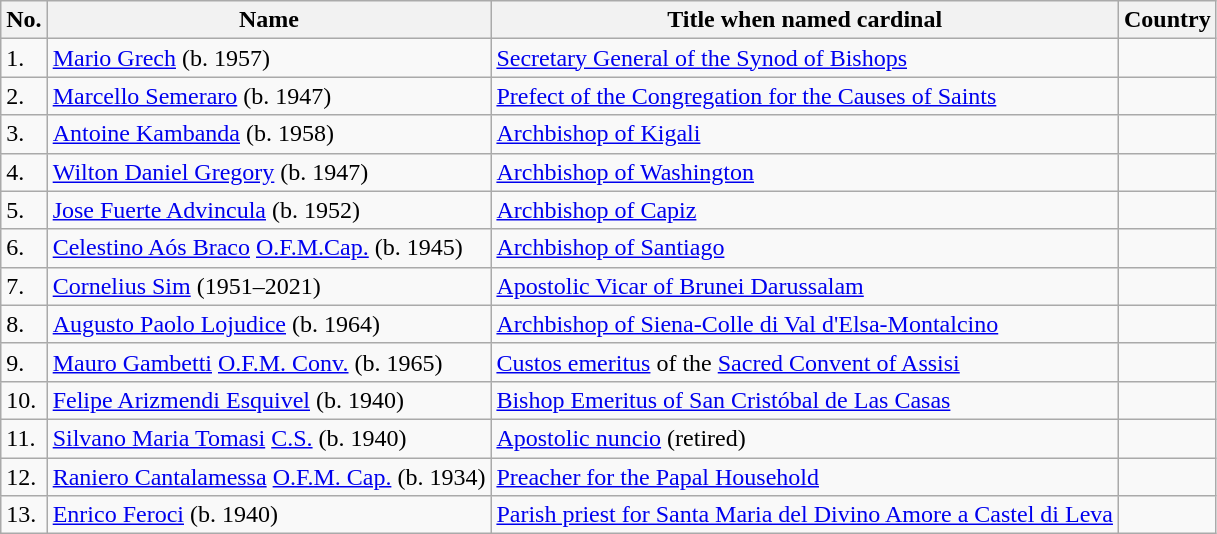<table class="wikitable sortable" border="1" align="top">
<tr>
<th>No.</th>
<th>Name</th>
<th>Title when named cardinal</th>
<th>Country</th>
</tr>
<tr>
<td>1.</td>
<td><a href='#'>Mario Grech</a> (b. 1957)</td>
<td><a href='#'>Secretary General of the Synod of Bishops</a></td>
<td></td>
</tr>
<tr>
<td>2.</td>
<td><a href='#'>Marcello Semeraro</a> (b. 1947)</td>
<td><a href='#'>Prefect of the Congregation for the Causes of Saints</a></td>
<td></td>
</tr>
<tr>
<td>3.</td>
<td><a href='#'>Antoine Kambanda</a> (b. 1958)</td>
<td><a href='#'>Archbishop of Kigali</a></td>
<td></td>
</tr>
<tr>
<td>4.</td>
<td><a href='#'>Wilton Daniel Gregory</a> (b. 1947)</td>
<td><a href='#'>Archbishop of Washington</a></td>
<td></td>
</tr>
<tr>
<td>5.</td>
<td><a href='#'>Jose Fuerte Advincula</a> (b. 1952)</td>
<td><a href='#'>Archbishop of Capiz</a></td>
<td></td>
</tr>
<tr>
<td>6.</td>
<td><a href='#'>Celestino Aós Braco</a> <a href='#'>O.F.M.Cap.</a> (b. 1945)</td>
<td><a href='#'>Archbishop of Santiago</a></td>
<td></td>
</tr>
<tr>
<td>7.</td>
<td><a href='#'>Cornelius Sim</a> (1951–2021)</td>
<td><a href='#'>Apostolic Vicar of Brunei Darussalam</a></td>
<td></td>
</tr>
<tr>
<td>8.</td>
<td><a href='#'>Augusto Paolo Lojudice</a> (b. 1964)</td>
<td><a href='#'>Archbishop of Siena-Colle di Val d'Elsa-Montalcino</a></td>
<td></td>
</tr>
<tr>
<td>9.</td>
<td><a href='#'>Mauro Gambetti</a> <a href='#'>O.F.M. Conv.</a> (b. 1965)</td>
<td><a href='#'>Custos emeritus</a> of the <a href='#'>Sacred Convent of Assisi</a></td>
<td></td>
</tr>
<tr>
<td>10.</td>
<td><a href='#'>Felipe Arizmendi Esquivel</a> (b. 1940)</td>
<td><a href='#'>Bishop Emeritus of San Cristóbal de Las Casas</a></td>
<td></td>
</tr>
<tr>
<td>11.</td>
<td><a href='#'>Silvano Maria Tomasi</a> <a href='#'>C.S.</a> (b. 1940)</td>
<td><a href='#'>Apostolic nuncio</a> (retired)</td>
<td></td>
</tr>
<tr>
<td>12.</td>
<td><a href='#'>Raniero Cantalamessa</a> <a href='#'>O.F.M. Cap.</a> (b. 1934)</td>
<td><a href='#'>Preacher for the Papal Household</a></td>
<td></td>
</tr>
<tr>
<td>13.</td>
<td><a href='#'>Enrico Feroci</a> (b. 1940)</td>
<td><a href='#'>Parish priest for Santa Maria del Divino Amore a Castel di Leva</a></td>
<td></td>
</tr>
</table>
